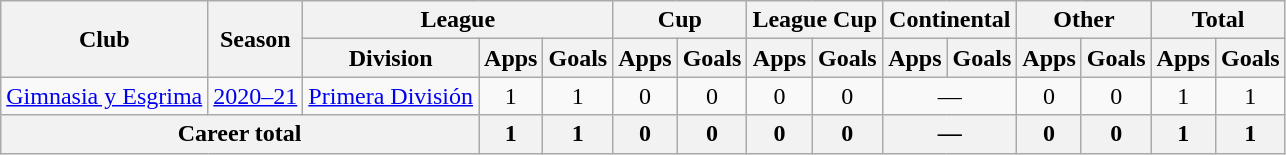<table class="wikitable" style="text-align:center">
<tr>
<th rowspan="2">Club</th>
<th rowspan="2">Season</th>
<th colspan="3">League</th>
<th colspan="2">Cup</th>
<th colspan="2">League Cup</th>
<th colspan="2">Continental</th>
<th colspan="2">Other</th>
<th colspan="2">Total</th>
</tr>
<tr>
<th>Division</th>
<th>Apps</th>
<th>Goals</th>
<th>Apps</th>
<th>Goals</th>
<th>Apps</th>
<th>Goals</th>
<th>Apps</th>
<th>Goals</th>
<th>Apps</th>
<th>Goals</th>
<th>Apps</th>
<th>Goals</th>
</tr>
<tr>
<td rowspan="1"><a href='#'>Gimnasia y Esgrima</a></td>
<td><a href='#'>2020–21</a></td>
<td rowspan="1"><a href='#'>Primera División</a></td>
<td>1</td>
<td>1</td>
<td>0</td>
<td>0</td>
<td>0</td>
<td>0</td>
<td colspan="2">—</td>
<td>0</td>
<td>0</td>
<td>1</td>
<td>1</td>
</tr>
<tr>
<th colspan="3">Career total</th>
<th>1</th>
<th>1</th>
<th>0</th>
<th>0</th>
<th>0</th>
<th>0</th>
<th colspan="2">—</th>
<th>0</th>
<th>0</th>
<th>1</th>
<th>1</th>
</tr>
</table>
